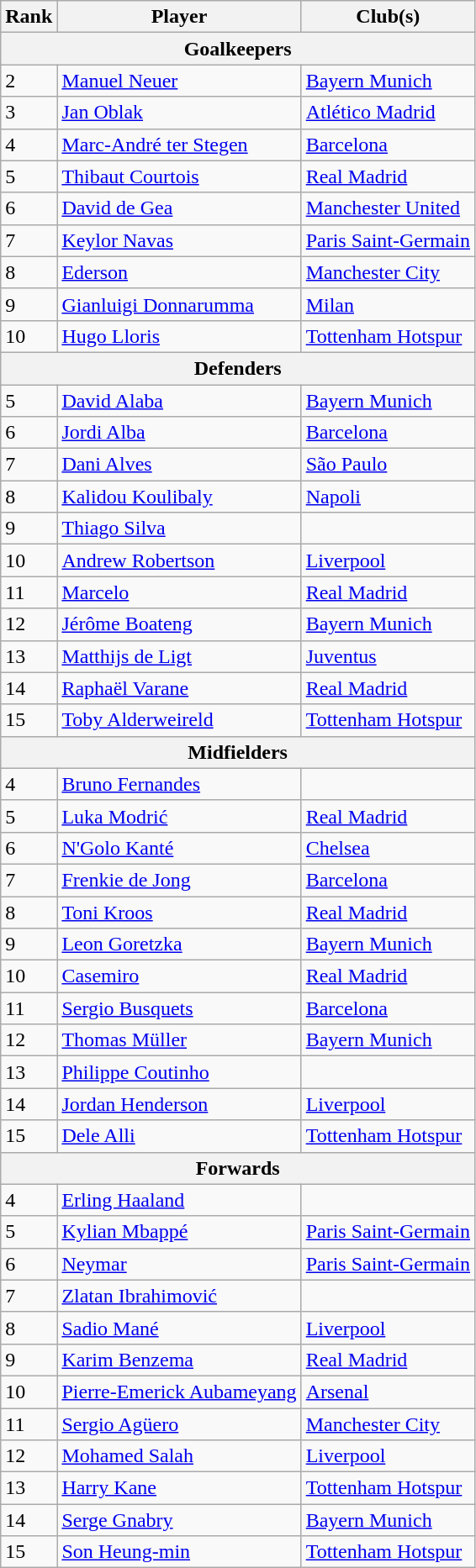<table class="wikitable mw-collapsible mw-collapsed">
<tr>
<th>Rank</th>
<th>Player</th>
<th>Club(s)</th>
</tr>
<tr>
<th colspan="3">Goalkeepers</th>
</tr>
<tr>
<td>2</td>
<td> <a href='#'>Manuel Neuer</a></td>
<td> <a href='#'>Bayern Munich</a></td>
</tr>
<tr>
<td>3</td>
<td> <a href='#'>Jan Oblak</a></td>
<td> <a href='#'>Atlético Madrid</a></td>
</tr>
<tr>
<td>4</td>
<td> <a href='#'>Marc-André ter Stegen</a></td>
<td> <a href='#'>Barcelona</a></td>
</tr>
<tr>
<td>5</td>
<td> <a href='#'>Thibaut Courtois</a></td>
<td> <a href='#'>Real Madrid</a></td>
</tr>
<tr>
<td>6</td>
<td> <a href='#'>David de Gea</a></td>
<td> <a href='#'>Manchester United</a></td>
</tr>
<tr>
<td>7</td>
<td> <a href='#'>Keylor Navas</a></td>
<td> <a href='#'>Paris Saint-Germain</a></td>
</tr>
<tr>
<td>8</td>
<td> <a href='#'>Ederson</a></td>
<td> <a href='#'>Manchester City</a></td>
</tr>
<tr>
<td>9</td>
<td> <a href='#'>Gianluigi Donnarumma</a></td>
<td> <a href='#'>Milan</a></td>
</tr>
<tr>
<td>10</td>
<td> <a href='#'>Hugo Lloris</a></td>
<td> <a href='#'>Tottenham Hotspur</a></td>
</tr>
<tr>
<th colspan="3">Defenders</th>
</tr>
<tr>
<td>5</td>
<td> <a href='#'>David Alaba</a></td>
<td> <a href='#'>Bayern Munich</a></td>
</tr>
<tr>
<td>6</td>
<td> <a href='#'>Jordi Alba</a></td>
<td> <a href='#'>Barcelona</a></td>
</tr>
<tr>
<td>7</td>
<td> <a href='#'>Dani Alves</a></td>
<td> <a href='#'>São Paulo</a></td>
</tr>
<tr>
<td>8</td>
<td> <a href='#'>Kalidou Koulibaly</a></td>
<td> <a href='#'>Napoli</a></td>
</tr>
<tr>
<td>9</td>
<td> <a href='#'>Thiago Silva</a></td>
<td></td>
</tr>
<tr>
<td>10</td>
<td> <a href='#'>Andrew Robertson</a></td>
<td> <a href='#'>Liverpool</a></td>
</tr>
<tr>
<td>11</td>
<td> <a href='#'>Marcelo</a></td>
<td> <a href='#'>Real Madrid</a></td>
</tr>
<tr>
<td>12</td>
<td> <a href='#'>Jérôme Boateng</a></td>
<td> <a href='#'>Bayern Munich</a></td>
</tr>
<tr>
<td>13</td>
<td> <a href='#'>Matthijs de Ligt</a></td>
<td> <a href='#'>Juventus</a></td>
</tr>
<tr>
<td>14</td>
<td> <a href='#'>Raphaël Varane</a></td>
<td> <a href='#'>Real Madrid</a></td>
</tr>
<tr>
<td>15</td>
<td> <a href='#'>Toby Alderweireld</a></td>
<td> <a href='#'>Tottenham Hotspur</a></td>
</tr>
<tr>
<th colspan="3">Midfielders</th>
</tr>
<tr>
<td>4</td>
<td> <a href='#'>Bruno Fernandes</a></td>
<td></td>
</tr>
<tr>
<td>5</td>
<td> <a href='#'>Luka Modrić</a></td>
<td> <a href='#'>Real Madrid</a></td>
</tr>
<tr>
<td>6</td>
<td> <a href='#'>N'Golo Kanté</a></td>
<td> <a href='#'>Chelsea</a></td>
</tr>
<tr>
<td>7</td>
<td> <a href='#'>Frenkie de Jong</a></td>
<td> <a href='#'>Barcelona</a></td>
</tr>
<tr>
<td>8</td>
<td> <a href='#'>Toni Kroos</a></td>
<td> <a href='#'>Real Madrid</a></td>
</tr>
<tr>
<td>9</td>
<td> <a href='#'>Leon Goretzka</a></td>
<td> <a href='#'>Bayern Munich</a></td>
</tr>
<tr>
<td>10</td>
<td> <a href='#'>Casemiro</a></td>
<td> <a href='#'>Real Madrid</a></td>
</tr>
<tr>
<td>11</td>
<td> <a href='#'>Sergio Busquets</a></td>
<td> <a href='#'>Barcelona</a></td>
</tr>
<tr>
<td>12</td>
<td> <a href='#'>Thomas Müller</a></td>
<td> <a href='#'>Bayern Munich</a></td>
</tr>
<tr>
<td>13</td>
<td> <a href='#'>Philippe Coutinho</a></td>
<td></td>
</tr>
<tr>
<td>14</td>
<td> <a href='#'>Jordan Henderson</a></td>
<td> <a href='#'>Liverpool</a></td>
</tr>
<tr>
<td>15</td>
<td> <a href='#'>Dele Alli</a></td>
<td> <a href='#'>Tottenham Hotspur</a></td>
</tr>
<tr>
<th colspan="3">Forwards</th>
</tr>
<tr>
<td>4</td>
<td> <a href='#'>Erling Haaland</a></td>
<td></td>
</tr>
<tr>
<td>5</td>
<td> <a href='#'>Kylian Mbappé</a></td>
<td> <a href='#'>Paris Saint-Germain</a></td>
</tr>
<tr>
<td>6</td>
<td> <a href='#'>Neymar</a></td>
<td> <a href='#'>Paris Saint-Germain</a></td>
</tr>
<tr>
<td>7</td>
<td> <a href='#'>Zlatan Ibrahimović</a></td>
<td></td>
</tr>
<tr>
<td>8</td>
<td> <a href='#'>Sadio Mané</a></td>
<td> <a href='#'>Liverpool</a></td>
</tr>
<tr>
<td>9</td>
<td> <a href='#'>Karim Benzema</a></td>
<td> <a href='#'>Real Madrid</a></td>
</tr>
<tr>
<td>10</td>
<td> <a href='#'>Pierre-Emerick Aubameyang</a></td>
<td> <a href='#'>Arsenal</a></td>
</tr>
<tr>
<td>11</td>
<td> <a href='#'>Sergio Agüero</a></td>
<td> <a href='#'>Manchester City</a></td>
</tr>
<tr>
<td>12</td>
<td> <a href='#'>Mohamed Salah</a></td>
<td> <a href='#'>Liverpool</a></td>
</tr>
<tr>
<td>13</td>
<td> <a href='#'>Harry Kane</a></td>
<td> <a href='#'>Tottenham Hotspur</a></td>
</tr>
<tr>
<td>14</td>
<td> <a href='#'>Serge Gnabry</a></td>
<td> <a href='#'>Bayern Munich</a></td>
</tr>
<tr>
<td>15</td>
<td> <a href='#'>Son Heung-min</a></td>
<td> <a href='#'>Tottenham Hotspur</a></td>
</tr>
</table>
